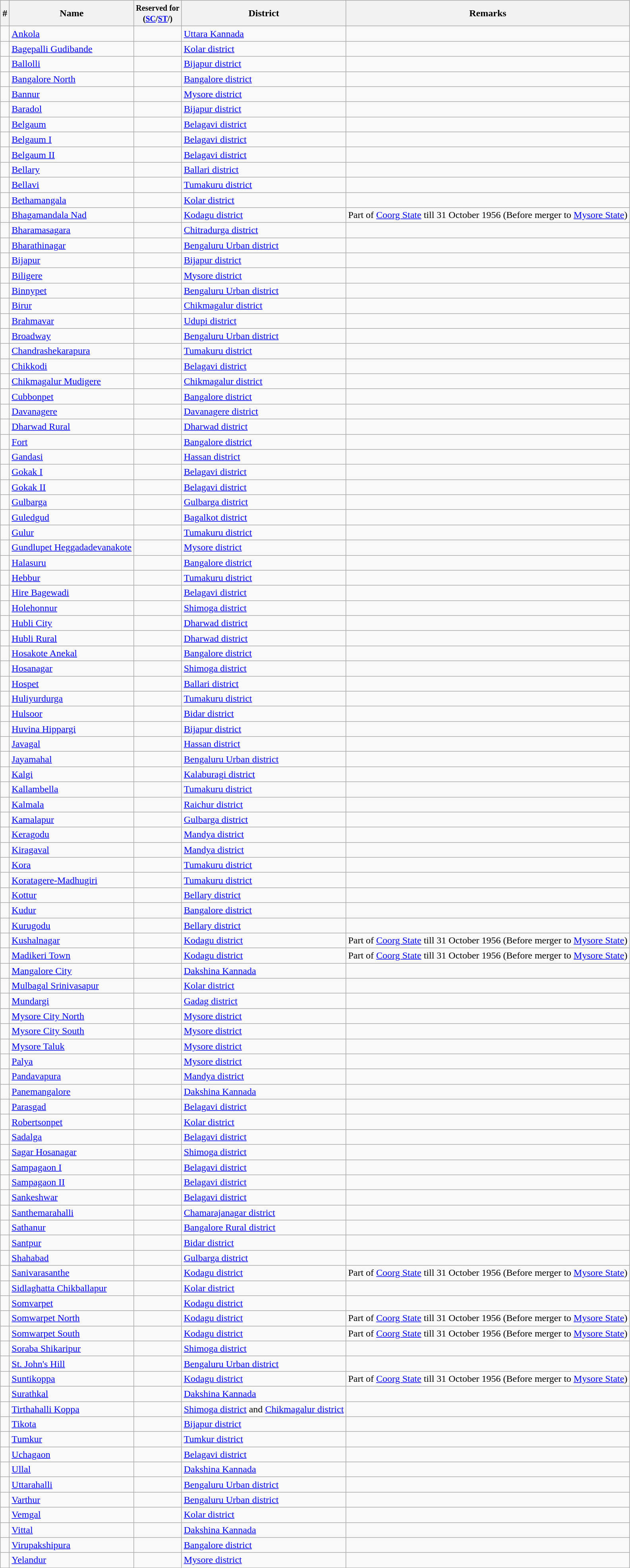<table class="wikitable sortable">
<tr>
<th>#</th>
<th>Name</th>
<th><small>Reserved for<br></small><small>(<a href='#'>SC</a>/<a href='#'>ST</a>/)</small></th>
<th>District</th>
<th>Remarks</th>
</tr>
<tr>
<td></td>
<td><a href='#'>Ankola</a></td>
<td></td>
<td><a href='#'>Uttara Kannada</a></td>
<td></td>
</tr>
<tr>
<td></td>
<td><a href='#'>Bagepalli Gudibande</a></td>
<td></td>
<td><a href='#'>Kolar district</a></td>
<td></td>
</tr>
<tr>
<td></td>
<td><a href='#'>Ballolli</a></td>
<td></td>
<td><a href='#'>Bijapur district</a></td>
<td></td>
</tr>
<tr>
<td></td>
<td><a href='#'>Bangalore North</a></td>
<td></td>
<td><a href='#'>Bangalore district</a></td>
<td></td>
</tr>
<tr>
<td></td>
<td><a href='#'>Bannur</a></td>
<td></td>
<td><a href='#'>Mysore district</a></td>
<td></td>
</tr>
<tr>
<td></td>
<td><a href='#'>Baradol</a></td>
<td></td>
<td><a href='#'>Bijapur district</a></td>
<td></td>
</tr>
<tr>
<td></td>
<td><a href='#'>Belgaum</a></td>
<td></td>
<td><a href='#'>Belagavi district</a></td>
<td></td>
</tr>
<tr>
<td></td>
<td><a href='#'>Belgaum I</a></td>
<td></td>
<td><a href='#'>Belagavi district</a></td>
<td></td>
</tr>
<tr>
<td></td>
<td><a href='#'>Belgaum II</a></td>
<td></td>
<td><a href='#'>Belagavi district</a></td>
<td></td>
</tr>
<tr>
<td></td>
<td><a href='#'>Bellary</a></td>
<td></td>
<td><a href='#'>Ballari district</a></td>
<td></td>
</tr>
<tr>
<td></td>
<td><a href='#'>Bellavi</a></td>
<td></td>
<td><a href='#'>Tumakuru district</a></td>
<td></td>
</tr>
<tr>
<td></td>
<td><a href='#'>Bethamangala</a></td>
<td></td>
<td><a href='#'>Kolar district</a></td>
<td></td>
</tr>
<tr>
<td></td>
<td><a href='#'>Bhagamandala Nad</a></td>
<td></td>
<td><a href='#'>Kodagu district</a></td>
<td>Part of <a href='#'>Coorg State</a> till 31 October 1956 (Before merger to <a href='#'>Mysore State</a>)</td>
</tr>
<tr>
<td></td>
<td><a href='#'>Bharamasagara</a></td>
<td></td>
<td><a href='#'>Chitradurga district</a></td>
<td></td>
</tr>
<tr>
<td></td>
<td><a href='#'>Bharathinagar</a></td>
<td></td>
<td><a href='#'>Bengaluru Urban district</a></td>
<td></td>
</tr>
<tr>
<td></td>
<td><a href='#'>Bijapur</a></td>
<td></td>
<td><a href='#'>Bijapur district</a></td>
<td></td>
</tr>
<tr>
<td></td>
<td><a href='#'>Biligere</a></td>
<td></td>
<td><a href='#'>Mysore district</a></td>
<td></td>
</tr>
<tr>
<td></td>
<td><a href='#'>Binnypet</a></td>
<td></td>
<td><a href='#'>Bengaluru Urban district</a></td>
<td></td>
</tr>
<tr>
<td></td>
<td><a href='#'>Birur</a></td>
<td></td>
<td><a href='#'>Chikmagalur district</a></td>
<td></td>
</tr>
<tr>
<td></td>
<td><a href='#'>Brahmavar</a></td>
<td></td>
<td><a href='#'>Udupi district</a></td>
<td></td>
</tr>
<tr>
<td></td>
<td><a href='#'>Broadway</a></td>
<td></td>
<td><a href='#'>Bengaluru Urban district</a></td>
<td></td>
</tr>
<tr>
<td></td>
<td><a href='#'>Chandrashekarapura</a></td>
<td></td>
<td><a href='#'>Tumakuru district</a></td>
<td></td>
</tr>
<tr>
<td></td>
<td><a href='#'>Chikkodi</a></td>
<td></td>
<td><a href='#'>Belagavi district</a></td>
<td></td>
</tr>
<tr>
<td></td>
<td><a href='#'>Chikmagalur Mudigere</a></td>
<td></td>
<td><a href='#'>Chikmagalur district</a></td>
<td></td>
</tr>
<tr>
<td></td>
<td><a href='#'>Cubbonpet</a></td>
<td></td>
<td><a href='#'>Bangalore district</a></td>
<td></td>
</tr>
<tr>
<td></td>
<td><a href='#'>Davanagere</a></td>
<td></td>
<td><a href='#'>Davanagere district</a></td>
<td></td>
</tr>
<tr>
<td></td>
<td><a href='#'>Dharwad Rural</a></td>
<td></td>
<td><a href='#'>Dharwad district</a></td>
<td></td>
</tr>
<tr>
<td></td>
<td><a href='#'>Fort</a></td>
<td></td>
<td><a href='#'>Bangalore district</a></td>
<td></td>
</tr>
<tr>
<td></td>
<td><a href='#'>Gandasi</a></td>
<td></td>
<td><a href='#'>Hassan district</a></td>
<td></td>
</tr>
<tr>
<td></td>
<td><a href='#'>Gokak I</a></td>
<td></td>
<td><a href='#'>Belagavi district</a></td>
<td></td>
</tr>
<tr>
<td></td>
<td><a href='#'>Gokak II</a></td>
<td></td>
<td><a href='#'>Belagavi district</a></td>
<td></td>
</tr>
<tr>
<td></td>
<td><a href='#'>Gulbarga</a></td>
<td></td>
<td><a href='#'>Gulbarga district</a></td>
<td></td>
</tr>
<tr>
<td></td>
<td><a href='#'>Guledgud</a></td>
<td></td>
<td><a href='#'>Bagalkot district</a></td>
<td></td>
</tr>
<tr>
<td></td>
<td><a href='#'>Gulur</a></td>
<td></td>
<td><a href='#'>Tumakuru district</a></td>
<td></td>
</tr>
<tr>
<td></td>
<td><a href='#'>Gundlupet Heggadadevanakote</a></td>
<td></td>
<td><a href='#'>Mysore district</a></td>
<td></td>
</tr>
<tr>
<td></td>
<td><a href='#'>Halasuru</a></td>
<td></td>
<td><a href='#'>Bangalore district</a></td>
<td></td>
</tr>
<tr>
<td></td>
<td><a href='#'>Hebbur</a></td>
<td></td>
<td><a href='#'>Tumakuru district</a></td>
<td></td>
</tr>
<tr>
<td></td>
<td><a href='#'>Hire Bagewadi</a></td>
<td></td>
<td><a href='#'>Belagavi district</a></td>
<td></td>
</tr>
<tr>
<td></td>
<td><a href='#'>Holehonnur</a></td>
<td></td>
<td><a href='#'>Shimoga district</a></td>
<td></td>
</tr>
<tr>
<td></td>
<td><a href='#'>Hubli City</a></td>
<td></td>
<td><a href='#'>Dharwad district</a></td>
<td></td>
</tr>
<tr>
<td></td>
<td><a href='#'>Hubli Rural</a></td>
<td></td>
<td><a href='#'>Dharwad district</a></td>
<td></td>
</tr>
<tr>
<td></td>
<td><a href='#'>Hosakote Anekal</a></td>
<td></td>
<td><a href='#'>Bangalore district</a></td>
<td></td>
</tr>
<tr>
<td></td>
<td><a href='#'>Hosanagar</a></td>
<td></td>
<td><a href='#'>Shimoga district</a></td>
<td></td>
</tr>
<tr>
<td></td>
<td><a href='#'>Hospet</a></td>
<td></td>
<td><a href='#'>Ballari district</a></td>
<td></td>
</tr>
<tr>
<td></td>
<td><a href='#'>Huliyurdurga</a></td>
<td></td>
<td><a href='#'>Tumakuru district</a></td>
<td></td>
</tr>
<tr>
<td></td>
<td><a href='#'>Hulsoor</a></td>
<td></td>
<td><a href='#'>Bidar district</a></td>
<td></td>
</tr>
<tr>
<td></td>
<td><a href='#'>Huvina Hippargi</a></td>
<td></td>
<td><a href='#'>Bijapur district</a></td>
<td></td>
</tr>
<tr>
<td></td>
<td><a href='#'>Javagal</a></td>
<td></td>
<td><a href='#'>Hassan district</a></td>
<td></td>
</tr>
<tr>
<td></td>
<td><a href='#'>Jayamahal</a></td>
<td></td>
<td><a href='#'>Bengaluru Urban district</a></td>
<td></td>
</tr>
<tr>
<td></td>
<td><a href='#'>Kalgi</a></td>
<td></td>
<td><a href='#'>Kalaburagi district</a></td>
<td></td>
</tr>
<tr>
<td></td>
<td><a href='#'>Kallambella</a></td>
<td></td>
<td><a href='#'>Tumakuru district</a></td>
<td></td>
</tr>
<tr>
<td></td>
<td><a href='#'>Kalmala</a></td>
<td></td>
<td><a href='#'>Raichur district</a></td>
<td></td>
</tr>
<tr>
<td></td>
<td><a href='#'>Kamalapur</a></td>
<td></td>
<td><a href='#'>Gulbarga district</a></td>
<td></td>
</tr>
<tr>
<td></td>
<td><a href='#'>Keragodu</a></td>
<td></td>
<td><a href='#'>Mandya district</a></td>
<td></td>
</tr>
<tr>
<td></td>
<td><a href='#'>Kiragaval</a></td>
<td></td>
<td><a href='#'>Mandya district</a></td>
<td></td>
</tr>
<tr>
<td></td>
<td><a href='#'>Kora</a></td>
<td></td>
<td><a href='#'>Tumakuru district</a></td>
<td></td>
</tr>
<tr>
<td></td>
<td><a href='#'>Koratagere-Madhugiri</a></td>
<td></td>
<td><a href='#'>Tumakuru district</a></td>
<td></td>
</tr>
<tr>
<td></td>
<td><a href='#'>Kottur</a></td>
<td></td>
<td><a href='#'>Bellary district</a></td>
<td></td>
</tr>
<tr>
<td></td>
<td><a href='#'>Kudur</a></td>
<td></td>
<td><a href='#'>Bangalore district</a></td>
<td></td>
</tr>
<tr>
<td></td>
<td><a href='#'>Kurugodu</a></td>
<td></td>
<td><a href='#'>Bellary district</a></td>
<td></td>
</tr>
<tr>
<td></td>
<td><a href='#'>Kushalnagar</a></td>
<td></td>
<td><a href='#'>Kodagu district</a></td>
<td>Part of <a href='#'>Coorg State</a> till 31 October 1956 (Before merger to <a href='#'>Mysore State</a>)</td>
</tr>
<tr>
<td></td>
<td><a href='#'>Madikeri Town</a></td>
<td></td>
<td><a href='#'>Kodagu district</a></td>
<td>Part of <a href='#'>Coorg State</a> till 31 October 1956 (Before merger to <a href='#'>Mysore State</a>)</td>
</tr>
<tr>
<td></td>
<td><a href='#'>Mangalore City</a></td>
<td></td>
<td><a href='#'>Dakshina Kannada</a></td>
<td></td>
</tr>
<tr>
<td></td>
<td><a href='#'>Mulbagal Srinivasapur</a></td>
<td></td>
<td><a href='#'>Kolar district</a></td>
<td></td>
</tr>
<tr>
<td></td>
<td><a href='#'>Mundargi</a></td>
<td></td>
<td><a href='#'>Gadag district</a></td>
<td></td>
</tr>
<tr>
<td></td>
<td><a href='#'>Mysore City North</a></td>
<td></td>
<td><a href='#'>Mysore district</a></td>
<td></td>
</tr>
<tr>
<td></td>
<td><a href='#'>Mysore City South</a></td>
<td></td>
<td><a href='#'>Mysore district</a></td>
<td></td>
</tr>
<tr>
<td></td>
<td><a href='#'>Mysore Taluk</a></td>
<td></td>
<td><a href='#'>Mysore district</a></td>
<td></td>
</tr>
<tr>
<td></td>
<td><a href='#'>Palya</a></td>
<td></td>
<td><a href='#'>Mysore district</a></td>
<td></td>
</tr>
<tr>
<td></td>
<td><a href='#'>Pandavapura</a></td>
<td></td>
<td><a href='#'>Mandya district</a></td>
<td></td>
</tr>
<tr>
<td></td>
<td><a href='#'>Panemangalore</a></td>
<td></td>
<td><a href='#'>Dakshina Kannada</a></td>
<td></td>
</tr>
<tr>
<td></td>
<td><a href='#'>Parasgad</a></td>
<td></td>
<td><a href='#'>Belagavi district</a></td>
<td></td>
</tr>
<tr>
<td></td>
<td><a href='#'>Robertsonpet</a></td>
<td></td>
<td><a href='#'>Kolar district</a></td>
<td></td>
</tr>
<tr>
<td></td>
<td><a href='#'>Sadalga</a></td>
<td></td>
<td><a href='#'>Belagavi district</a></td>
<td></td>
</tr>
<tr>
<td></td>
<td><a href='#'>Sagar Hosanagar</a></td>
<td></td>
<td><a href='#'>Shimoga district</a></td>
<td></td>
</tr>
<tr>
<td></td>
<td><a href='#'>Sampagaon I</a></td>
<td></td>
<td><a href='#'>Belagavi district</a></td>
<td></td>
</tr>
<tr>
<td></td>
<td><a href='#'>Sampagaon II</a></td>
<td></td>
<td><a href='#'>Belagavi district</a></td>
<td></td>
</tr>
<tr>
<td></td>
<td><a href='#'>Sankeshwar</a></td>
<td></td>
<td><a href='#'>Belagavi district</a></td>
<td></td>
</tr>
<tr>
<td></td>
<td><a href='#'>Santhemarahalli</a></td>
<td></td>
<td><a href='#'>Chamarajanagar district</a></td>
<td></td>
</tr>
<tr>
<td></td>
<td><a href='#'>Sathanur</a></td>
<td></td>
<td><a href='#'>Bangalore Rural district</a></td>
<td></td>
</tr>
<tr>
<td></td>
<td><a href='#'>Santpur</a></td>
<td></td>
<td><a href='#'>Bidar district</a></td>
<td></td>
</tr>
<tr>
<td></td>
<td><a href='#'>Shahabad</a></td>
<td></td>
<td><a href='#'>Gulbarga district</a></td>
<td></td>
</tr>
<tr>
<td></td>
<td><a href='#'>Sanivarasanthe</a></td>
<td></td>
<td><a href='#'>Kodagu district</a></td>
<td>Part of <a href='#'>Coorg State</a> till 31 October 1956 (Before merger to <a href='#'>Mysore State</a>)</td>
</tr>
<tr>
<td></td>
<td><a href='#'>Sidlaghatta Chikballapur</a></td>
<td></td>
<td><a href='#'>Kolar district</a></td>
<td></td>
</tr>
<tr>
<td></td>
<td><a href='#'>Somvarpet</a></td>
<td></td>
<td><a href='#'>Kodagu district</a></td>
<td></td>
</tr>
<tr>
<td></td>
<td><a href='#'>Somwarpet North</a></td>
<td></td>
<td><a href='#'>Kodagu district</a></td>
<td>Part of <a href='#'>Coorg State</a> till 31 October 1956 (Before merger to <a href='#'>Mysore State</a>)</td>
</tr>
<tr>
<td></td>
<td><a href='#'>Somwarpet South</a></td>
<td></td>
<td><a href='#'>Kodagu district</a></td>
<td>Part of <a href='#'>Coorg State</a> till 31 October 1956 (Before merger to <a href='#'>Mysore State</a>)</td>
</tr>
<tr>
<td></td>
<td><a href='#'>Soraba Shikaripur</a></td>
<td></td>
<td><a href='#'>Shimoga district</a></td>
<td></td>
</tr>
<tr>
<td></td>
<td><a href='#'>St. John's Hill</a></td>
<td></td>
<td><a href='#'>Bengaluru Urban district</a></td>
<td></td>
</tr>
<tr>
<td></td>
<td><a href='#'>Suntikoppa</a></td>
<td></td>
<td><a href='#'>Kodagu district</a></td>
<td>Part of <a href='#'>Coorg State</a> till 31 October 1956 (Before merger to <a href='#'>Mysore State</a>)</td>
</tr>
<tr>
<td></td>
<td><a href='#'>Surathkal</a></td>
<td></td>
<td><a href='#'>Dakshina Kannada</a></td>
<td></td>
</tr>
<tr>
<td></td>
<td><a href='#'>Tirthahalli Koppa</a></td>
<td></td>
<td><a href='#'>Shimoga district</a> and <a href='#'>Chikmagalur district</a></td>
<td></td>
</tr>
<tr>
<td></td>
<td><a href='#'>Tikota</a></td>
<td></td>
<td><a href='#'>Bijapur district</a></td>
<td></td>
</tr>
<tr>
<td></td>
<td><a href='#'>Tumkur</a></td>
<td></td>
<td><a href='#'>Tumkur district</a></td>
<td></td>
</tr>
<tr>
<td></td>
<td><a href='#'>Uchagaon</a></td>
<td></td>
<td><a href='#'>Belagavi district</a></td>
<td></td>
</tr>
<tr>
<td></td>
<td><a href='#'>Ullal</a></td>
<td></td>
<td><a href='#'>Dakshina Kannada</a></td>
<td></td>
</tr>
<tr>
<td></td>
<td><a href='#'>Uttarahalli</a></td>
<td></td>
<td><a href='#'>Bengaluru Urban district</a></td>
<td></td>
</tr>
<tr>
<td></td>
<td><a href='#'>Varthur</a></td>
<td></td>
<td><a href='#'>Bengaluru Urban district</a></td>
<td></td>
</tr>
<tr>
<td></td>
<td><a href='#'>Vemgal</a></td>
<td></td>
<td><a href='#'>Kolar district</a></td>
<td></td>
</tr>
<tr>
<td></td>
<td><a href='#'>Vittal</a></td>
<td></td>
<td><a href='#'>Dakshina Kannada</a></td>
<td></td>
</tr>
<tr>
<td></td>
<td><a href='#'>Virupakshipura</a></td>
<td></td>
<td><a href='#'>Bangalore district</a></td>
<td></td>
</tr>
<tr>
<td></td>
<td><a href='#'>Yelandur</a></td>
<td></td>
<td><a href='#'>Mysore district</a></td>
<td></td>
</tr>
</table>
